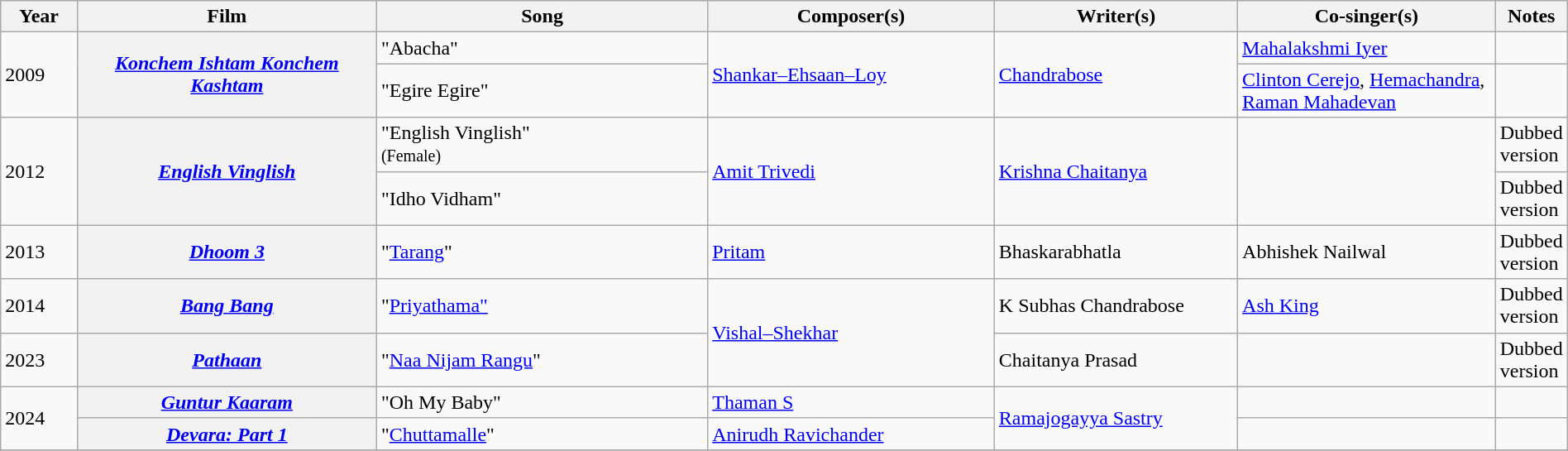<table class="wikitable plainrowheaders" width="100%" textcolor:#000;">
<tr>
<th scope="col" width="5%"><strong>Year</strong></th>
<th scope="col" width="20%"><strong>Film</strong></th>
<th scope="col" width="22%"><strong>Song</strong></th>
<th scope="col" width="19%"><strong>Composer(s)</strong></th>
<th scope="col" width="16%"><strong>Writer(s)</strong></th>
<th scope="col" width="17%"><strong>Co-singer(s)</strong></th>
<th>Notes</th>
</tr>
<tr>
<td rowspan="2">2009</td>
<th rowspan="2"><em><a href='#'>Konchem Ishtam Konchem Kashtam</a></em></th>
<td>"Abacha"</td>
<td rowspan="2"><a href='#'>Shankar–Ehsaan–Loy</a></td>
<td rowspan="2"><a href='#'>Chandrabose</a></td>
<td><a href='#'>Mahalakshmi Iyer</a></td>
<td></td>
</tr>
<tr>
<td>"Egire Egire"</td>
<td><a href='#'>Clinton Cerejo</a>, <a href='#'>Hemachandra</a>, <a href='#'>Raman Mahadevan</a></td>
<td></td>
</tr>
<tr>
<td rowspan="2">2012</td>
<th rowspan="2"><em><a href='#'>English Vinglish</a></em></th>
<td>"English Vinglish"<br><small>(Female)</small></td>
<td rowspan="2"><a href='#'>Amit Trivedi</a></td>
<td rowspan="2"><a href='#'>Krishna Chaitanya</a></td>
<td rowspan="2"></td>
<td>Dubbed version</td>
</tr>
<tr>
<td>"Idho Vidham"</td>
<td>Dubbed version</td>
</tr>
<tr>
<td>2013</td>
<th><em><a href='#'>Dhoom 3</a></em></th>
<td>"<a href='#'>Tarang</a>"</td>
<td><a href='#'>Pritam</a></td>
<td>Bhaskarabhatla</td>
<td>Abhishek Nailwal</td>
<td>Dubbed version</td>
</tr>
<tr>
<td>2014</td>
<th><em><a href='#'>Bang Bang</a></em></th>
<td>"<a href='#'>Priyathama"</a></td>
<td rowspan="2"><a href='#'>Vishal–Shekhar</a></td>
<td>K Subhas Chandrabose</td>
<td><a href='#'>Ash King</a></td>
<td>Dubbed version</td>
</tr>
<tr>
<td>2023</td>
<th><a href='#'><em>Pathaan</em></a></th>
<td>"<a href='#'>Naa Nijam Rangu</a>"</td>
<td>Chaitanya Prasad</td>
<td></td>
<td>Dubbed version</td>
</tr>
<tr>
<td rowspan="2">2024</td>
<th><em><a href='#'>Guntur Kaaram</a></em></th>
<td>"Oh My Baby"</td>
<td><a href='#'>Thaman S</a></td>
<td rowspan="2"><a href='#'>Ramajogayya Sastry</a></td>
<td></td>
<td></td>
</tr>
<tr>
<th><em><a href='#'>Devara: Part 1</a></em></th>
<td>"<a href='#'>Chuttamalle</a>"</td>
<td><a href='#'>Anirudh Ravichander</a></td>
<td></td>
<td></td>
</tr>
<tr>
</tr>
</table>
